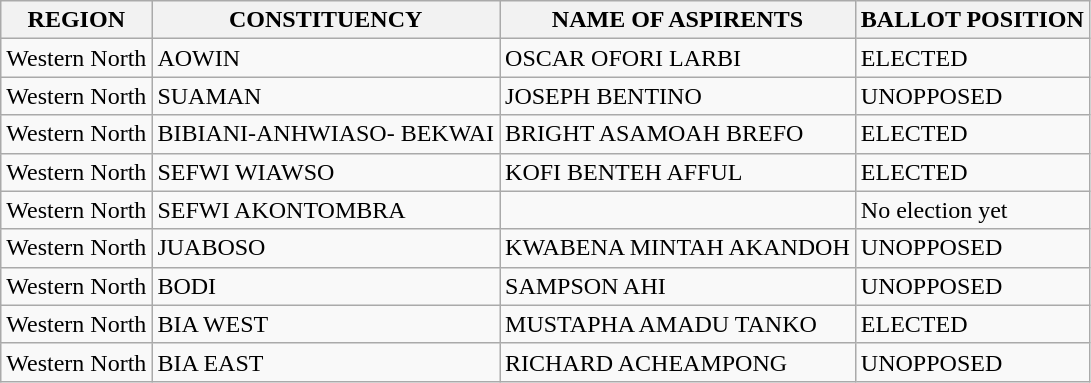<table class="wikitable">
<tr>
<th>REGION</th>
<th>CONSTITUENCY</th>
<th>NAME OF ASPIRENTS</th>
<th>BALLOT POSITION</th>
</tr>
<tr>
<td>Western North</td>
<td>AOWIN</td>
<td>OSCAR OFORI LARBI</td>
<td>ELECTED</td>
</tr>
<tr>
<td>Western North</td>
<td>SUAMAN</td>
<td>JOSEPH BENTINO</td>
<td>UNOPPOSED</td>
</tr>
<tr>
<td>Western North</td>
<td>BIBIANI-ANHWIASO- BEKWAI</td>
<td>BRIGHT ASAMOAH BREFO</td>
<td>ELECTED</td>
</tr>
<tr>
<td>Western North</td>
<td>SEFWI WIAWSO</td>
<td>KOFI BENTEH AFFUL</td>
<td>ELECTED</td>
</tr>
<tr>
<td>Western North</td>
<td>SEFWI AKONTOMBRA</td>
<td></td>
<td>No election yet</td>
</tr>
<tr>
<td>Western North</td>
<td>JUABOSO</td>
<td>KWABENA MINTAH AKANDOH</td>
<td>UNOPPOSED</td>
</tr>
<tr>
<td>Western North</td>
<td>BODI</td>
<td>SAMPSON AHI</td>
<td>UNOPPOSED</td>
</tr>
<tr>
<td>Western North</td>
<td>BIA WEST</td>
<td>MUSTAPHA AMADU TANKO</td>
<td>ELECTED</td>
</tr>
<tr>
<td>Western North</td>
<td>BIA EAST</td>
<td>RICHARD ACHEAMPONG</td>
<td>UNOPPOSED</td>
</tr>
</table>
